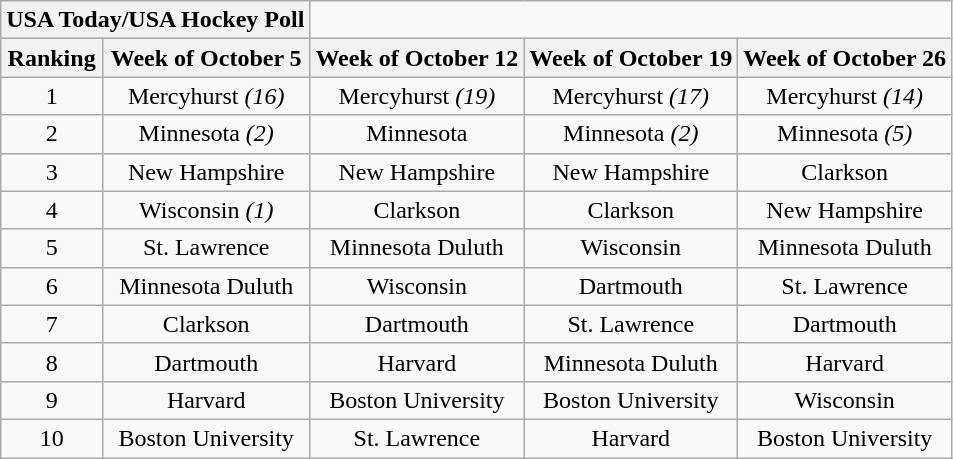<table class="wikitable" style="text-align:center;">
<tr>
<th colspan=2><strong>USA Today/USA Hockey Poll</strong></th>
</tr>
<tr>
<th>Ranking</th>
<th>Week of October 5</th>
<th>Week of October 12</th>
<th>Week of October 19</th>
<th>Week of October 26</th>
</tr>
<tr>
<td>1</td>
<td>Mercyhurst <em>(16)</em></td>
<td>Mercyhurst <em>(19)</em></td>
<td>Mercyhurst <em>(17)</em></td>
<td>Mercyhurst <em>(14)</em></td>
</tr>
<tr>
<td>2</td>
<td>Minnesota <em>(2)</em></td>
<td>Minnesota</td>
<td>Minnesota <em>(2)</em></td>
<td>Minnesota <em>(5)</em></td>
</tr>
<tr>
<td>3</td>
<td>New Hampshire</td>
<td>New Hampshire</td>
<td>New Hampshire</td>
<td>Clarkson</td>
</tr>
<tr>
<td>4</td>
<td>Wisconsin <em>(1)</em></td>
<td>Clarkson</td>
<td>Clarkson</td>
<td>New Hampshire</td>
</tr>
<tr>
<td>5</td>
<td>St. Lawrence</td>
<td>Minnesota Duluth</td>
<td>Wisconsin</td>
<td>Minnesota Duluth</td>
</tr>
<tr>
<td>6</td>
<td>Minnesota Duluth</td>
<td>Wisconsin</td>
<td>Dartmouth</td>
<td>St. Lawrence</td>
</tr>
<tr>
<td>7</td>
<td>Clarkson</td>
<td>Dartmouth</td>
<td>St. Lawrence</td>
<td>Dartmouth</td>
</tr>
<tr>
<td>8</td>
<td>Dartmouth</td>
<td>Harvard</td>
<td>Minnesota Duluth</td>
<td>Harvard</td>
</tr>
<tr>
<td>9</td>
<td>Harvard</td>
<td>Boston University</td>
<td>Boston University</td>
<td>Wisconsin</td>
</tr>
<tr>
<td>10</td>
<td>Boston University</td>
<td>St. Lawrence</td>
<td>Harvard</td>
<td>Boston University</td>
</tr>
</table>
